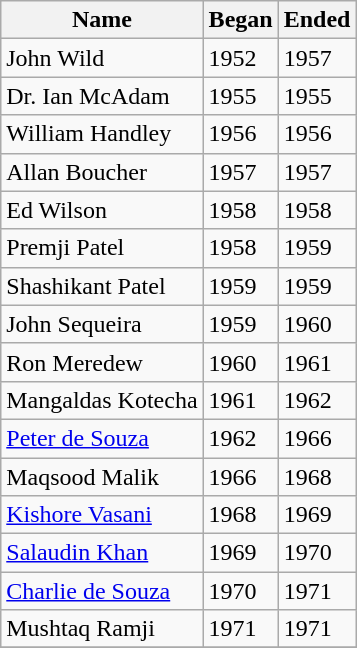<table class="wikitable">
<tr>
<th>Name</th>
<th>Began</th>
<th>Ended</th>
</tr>
<tr>
<td>John Wild</td>
<td>1952</td>
<td>1957</td>
</tr>
<tr>
<td>Dr. Ian McAdam</td>
<td>1955</td>
<td>1955</td>
</tr>
<tr>
<td>William Handley</td>
<td>1956</td>
<td>1956</td>
</tr>
<tr>
<td>Allan Boucher</td>
<td>1957</td>
<td>1957</td>
</tr>
<tr>
<td>Ed Wilson</td>
<td>1958</td>
<td>1958</td>
</tr>
<tr>
<td>Premji Patel</td>
<td>1958</td>
<td>1959</td>
</tr>
<tr>
<td>Shashikant Patel</td>
<td>1959</td>
<td>1959</td>
</tr>
<tr>
<td>John Sequeira</td>
<td>1959</td>
<td>1960</td>
</tr>
<tr>
<td>Ron Meredew</td>
<td>1960</td>
<td>1961</td>
</tr>
<tr>
<td>Mangaldas Kotecha</td>
<td>1961</td>
<td>1962</td>
</tr>
<tr>
<td><a href='#'>Peter de Souza</a></td>
<td>1962</td>
<td>1966</td>
</tr>
<tr>
<td>Maqsood Malik</td>
<td>1966</td>
<td>1968</td>
</tr>
<tr>
<td><a href='#'>Kishore Vasani</a></td>
<td>1968</td>
<td>1969</td>
</tr>
<tr>
<td><a href='#'>Salaudin Khan</a></td>
<td>1969</td>
<td>1970</td>
</tr>
<tr>
<td><a href='#'>Charlie de Souza</a></td>
<td>1970</td>
<td>1971</td>
</tr>
<tr>
<td>Mushtaq Ramji</td>
<td>1971</td>
<td>1971</td>
</tr>
<tr>
</tr>
</table>
